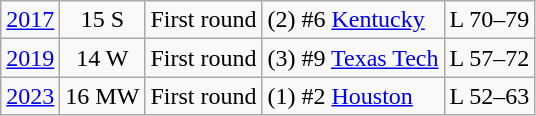<table class="wikitable">
<tr align="center">
<td><a href='#'>2017</a></td>
<td>15 S</td>
<td>First round</td>
<td align=left>(2) #6 <a href='#'>Kentucky</a></td>
<td>L 70–79</td>
</tr>
<tr align="center">
<td><a href='#'>2019</a></td>
<td>14 W</td>
<td>First round</td>
<td align=left>(3) #9 <a href='#'>Texas Tech</a></td>
<td>L 57–72</td>
</tr>
<tr align="center">
<td><a href='#'>2023</a></td>
<td>16 MW</td>
<td>First round</td>
<td align=left>(1) #2 <a href='#'>Houston</a></td>
<td>L 52–63</td>
</tr>
</table>
